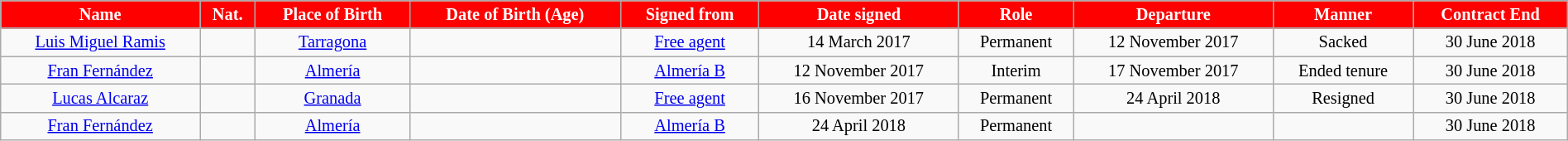<table class="wikitable" style="text-align:center; font-size:85%; width:100%;">
<tr>
<th style="background:#f00; color:#fff; text-align:center;">Name</th>
<th style="background:#f00; color:#fff; text-align:center;">Nat.</th>
<th style="background:#f00; color:#fff; text-align:center;">Place of Birth</th>
<th style="background:#f00; color:#fff; text-align:center;">Date of Birth (Age)</th>
<th style="background:#f00; color:#fff; text-align:center;">Signed from</th>
<th style="background:#f00; color:#fff; text-align:center;">Date signed</th>
<th style="background:#f00; color:#fff; text-align:center;">Role</th>
<th style="background:#f00; color:#fff; text-align:center;">Departure</th>
<th style="background:#f00; color:#fff; text-align:center;">Manner</th>
<th style="background:#f00; color:#fff; text-align:center;">Contract End</th>
</tr>
<tr>
<td><a href='#'>Luis Miguel Ramis</a></td>
<td> </td>
<td><a href='#'>Tarragona</a></td>
<td></td>
<td><a href='#'>Free agent</a></td>
<td>14 March 2017</td>
<td>Permanent</td>
<td>12 November 2017</td>
<td>Sacked</td>
<td>30 June 2018</td>
</tr>
<tr>
<td><a href='#'>Fran Fernández</a></td>
<td> </td>
<td><a href='#'>Almería</a></td>
<td></td>
<td><a href='#'>Almería B</a></td>
<td>12 November 2017</td>
<td>Interim</td>
<td>17 November 2017</td>
<td>Ended tenure</td>
<td>30 June 2018</td>
</tr>
<tr>
<td><a href='#'>Lucas Alcaraz</a></td>
<td> </td>
<td><a href='#'>Granada</a></td>
<td></td>
<td><a href='#'>Free agent</a></td>
<td>16 November 2017</td>
<td>Permanent</td>
<td>24 April 2018</td>
<td>Resigned</td>
<td>30 June 2018</td>
</tr>
<tr>
<td><a href='#'>Fran Fernández</a></td>
<td> </td>
<td><a href='#'>Almería</a></td>
<td></td>
<td><a href='#'>Almería B</a></td>
<td>24 April 2018</td>
<td>Permanent</td>
<td></td>
<td></td>
<td>30 June 2018</td>
</tr>
</table>
